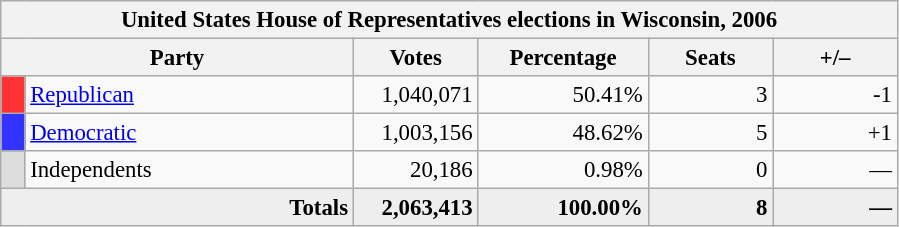<table class="wikitable" style="font-size: 95%;">
<tr>
<th colspan="6">United States House of Representatives elections in Wisconsin, 2006</th>
</tr>
<tr>
<th colspan=2 style="width: 15em">Party</th>
<th style="width: 5em">Votes</th>
<th style="width: 7em">Percentage</th>
<th style="width: 5em">Seats</th>
<th style="width: 5em">+/–</th>
</tr>
<tr>
<th style="background:#f33; width:3px;"></th>
<td style="width: 130px"><a href='#'>Republican</a></td>
<td style="text-align:right;">1,040,071</td>
<td style="text-align:right;">50.41%</td>
<td style="text-align:right;">3</td>
<td style="text-align:right;">-1</td>
</tr>
<tr>
<th style="background:#33f; width:3px;"></th>
<td style="width: 130px"><a href='#'>Democratic</a></td>
<td style="text-align:right;">1,003,156</td>
<td style="text-align:right;">48.62%</td>
<td style="text-align:right;">5</td>
<td style="text-align:right;">+1</td>
</tr>
<tr>
<th style="background:#ddd; width:3px;"></th>
<td style="width: 130px">Independents</td>
<td style="text-align:right;">20,186</td>
<td style="text-align:right;">0.98%</td>
<td style="text-align:right;">0</td>
<td style="text-align:right;">—</td>
</tr>
<tr style="background:#eee; text-align:right;">
<td colspan="2"><strong>Totals</strong></td>
<td><strong>2,063,413</strong></td>
<td><strong>100.00%</strong></td>
<td><strong>8</strong></td>
<td><strong>—</strong></td>
</tr>
</table>
